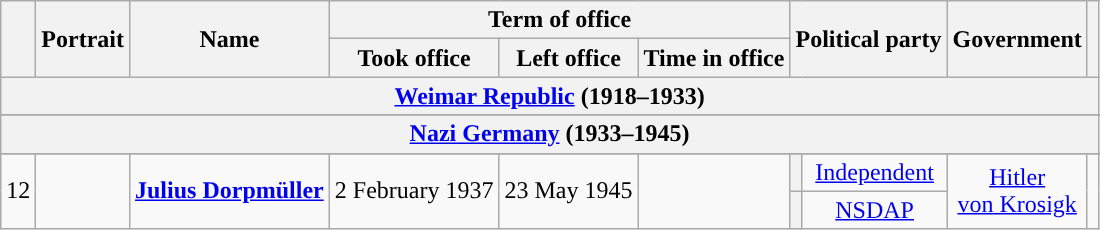<table class="wikitable" style="text-align:center">
<tr>
<th rowspan="2"></th>
<th rowspan="2">Portrait</th>
<th rowspan="2">Name<br></th>
<th colspan="3">Term of office</th>
<th colspan="2" rowspan="2">Political party</th>
<th rowspan="2">Government</th>
<th rowspan="2"></th>
</tr>
<tr>
<th>Took office</th>
<th>Left office</th>
<th>Time in office</th>
</tr>
<tr>
<th colspan="10"><a href='#'>Weimar Republic</a> (1918–1933)</th>
</tr>
<tr>
</tr>
<tr>
<th colspan="10"><a href='#'>Nazi Germany</a> (1933–1945)</th>
</tr>
<tr>
</tr>
<tr>
<td rowspan=2>12</td>
<td rowspan=2></td>
<td rowspan=2><strong><a href='#'>Julius Dorpmüller</a></strong><br></td>
<td rowspan=2>2 February 1937</td>
<td rowspan=2>23 May 1945</td>
<td rowspan=2></td>
<th style="background:"></th>
<td><a href='#'>Independent</a></td>
<td rowspan=2><a href='#'>Hitler</a><br><a href='#'>von Krosigk</a></td>
<td rowspan=2></td>
</tr>
<tr>
<th style="background:"></th>
<td><a href='#'>NSDAP</a></td>
</tr>
</table>
